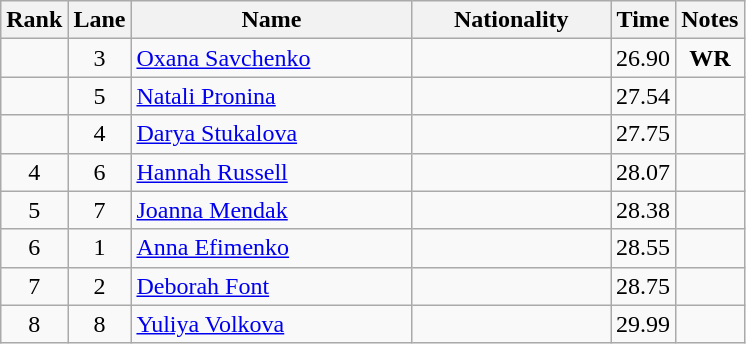<table class="wikitable sortable" style="text-align:center">
<tr>
<th>Rank</th>
<th>Lane</th>
<th style="width:180px">Name</th>
<th style="width:125px">Nationality</th>
<th>Time</th>
<th>Notes</th>
</tr>
<tr>
<td></td>
<td>3</td>
<td style="text-align:left;"><a href='#'>Oxana Savchenko</a></td>
<td style="text-align:left;"></td>
<td>26.90</td>
<td><strong>WR</strong></td>
</tr>
<tr>
<td></td>
<td>5</td>
<td style="text-align:left;"><a href='#'>Natali Pronina</a></td>
<td style="text-align:left;"></td>
<td>27.54</td>
<td></td>
</tr>
<tr>
<td></td>
<td>4</td>
<td style="text-align:left;"><a href='#'>Darya Stukalova</a></td>
<td style="text-align:left;"></td>
<td>27.75</td>
<td></td>
</tr>
<tr>
<td>4</td>
<td>6</td>
<td style="text-align:left;"><a href='#'>Hannah Russell</a></td>
<td style="text-align:left;"></td>
<td>28.07</td>
<td></td>
</tr>
<tr>
<td>5</td>
<td>7</td>
<td style="text-align:left;"><a href='#'>Joanna Mendak</a></td>
<td style="text-align:left;"></td>
<td>28.38</td>
<td></td>
</tr>
<tr>
<td>6</td>
<td>1</td>
<td style="text-align:left;"><a href='#'>Anna Efimenko</a></td>
<td style="text-align:left;"></td>
<td>28.55</td>
<td></td>
</tr>
<tr>
<td>7</td>
<td>2</td>
<td style="text-align:left;"><a href='#'>Deborah Font</a></td>
<td style="text-align:left;"></td>
<td>28.75</td>
<td></td>
</tr>
<tr>
<td>8</td>
<td>8</td>
<td style="text-align:left;"><a href='#'>Yuliya Volkova</a></td>
<td style="text-align:left;"></td>
<td>29.99</td>
<td></td>
</tr>
</table>
